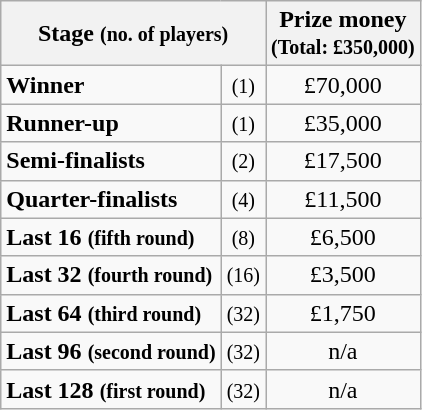<table class="wikitable">
<tr>
<th colspan=2>Stage <small>(no. of players)</small></th>
<th>Prize money<br><small>(Total: £350,000)</small></th>
</tr>
<tr>
<td><strong>Winner</strong></td>
<td align=center><small>(1)</small></td>
<td align=center>£70,000</td>
</tr>
<tr>
<td><strong>Runner-up</strong></td>
<td align=center><small>(1)</small></td>
<td align=center>£35,000</td>
</tr>
<tr>
<td><strong>Semi-finalists</strong></td>
<td align=center><small>(2)</small></td>
<td align=center>£17,500</td>
</tr>
<tr>
<td><strong>Quarter-finalists</strong></td>
<td align=center><small>(4)</small></td>
<td align=center>£11,500</td>
</tr>
<tr>
<td><strong>Last 16 <small>(fifth round)</small></strong></td>
<td align=center><small>(8)</small></td>
<td align=center>£6,500</td>
</tr>
<tr>
<td><strong>Last 32 <small>(fourth round)</small></strong></td>
<td align=center><small>(16)</small></td>
<td align=center>£3,500</td>
</tr>
<tr>
<td><strong>Last 64 <small>(third round)</small></strong></td>
<td align=center><small>(32)</small></td>
<td align=center>£1,750</td>
</tr>
<tr>
<td><strong>Last 96 <small>(second round)</small></strong></td>
<td align=center><small>(32)</small></td>
<td align=center>n/a</td>
</tr>
<tr>
<td><strong>Last 128 <small>(first round)</small></strong></td>
<td align=center><small>(32)</small></td>
<td align=center>n/a</td>
</tr>
</table>
